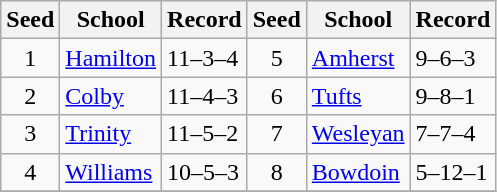<table class="wikitable">
<tr>
<th>Seed</th>
<th>School</th>
<th>Record</th>
<th>Seed</th>
<th>School</th>
<th>Record</th>
</tr>
<tr>
<td align=center>1</td>
<td><a href='#'>Hamilton</a></td>
<td>11–3–4</td>
<td align=center>5</td>
<td><a href='#'>Amherst</a></td>
<td>9–6–3</td>
</tr>
<tr>
<td align=center>2</td>
<td><a href='#'>Colby</a></td>
<td>11–4–3</td>
<td align=center>6</td>
<td><a href='#'>Tufts</a></td>
<td>9–8–1</td>
</tr>
<tr>
<td align=center>3</td>
<td><a href='#'>Trinity</a></td>
<td>11–5–2</td>
<td align=center>7</td>
<td><a href='#'>Wesleyan</a></td>
<td>7–7–4</td>
</tr>
<tr>
<td align=center>4</td>
<td><a href='#'>Williams</a></td>
<td>10–5–3</td>
<td align=center>8</td>
<td><a href='#'>Bowdoin</a></td>
<td>5–12–1</td>
</tr>
<tr>
</tr>
</table>
